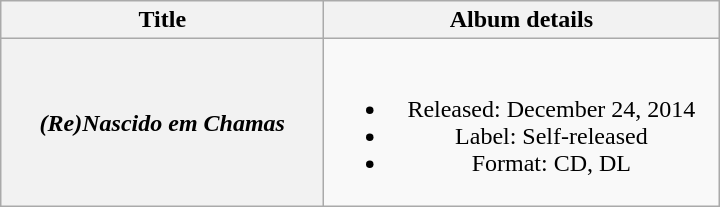<table class="wikitable plainrowheaders" style="text-align:center;">
<tr>
<th scope="col" style="width:13em;">Title</th>
<th scope="col" style="width:16em;">Album details</th>
</tr>
<tr>
<th scope="row"><em>(Re)Nascido em Chamas</em></th>
<td><br><ul><li>Released: December 24, 2014</li><li>Label: Self-released</li><li>Format: CD, DL</li></ul></td>
</tr>
</table>
